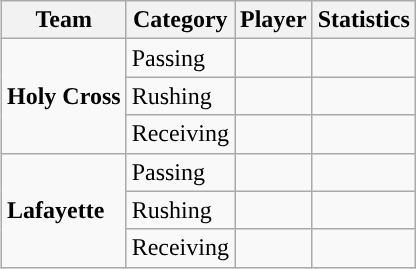<table class="wikitable" style="float: right;">
<tr>
<th>Team</th>
<th>Category</th>
<th>Player</th>
<th>Statistics</th>
</tr>
<tr>
<td rowspan=3><strong>Holy Cross</strong></td>
<td>Passing</td>
<td></td>
<td></td>
</tr>
<tr>
<td>Rushing</td>
<td></td>
<td></td>
</tr>
<tr>
<td>Receiving</td>
<td></td>
<td></td>
</tr>
<tr>
<td rowspan=3><strong>Lafayette</strong></td>
<td>Passing</td>
<td></td>
<td></td>
</tr>
<tr>
<td>Rushing</td>
<td></td>
<td></td>
</tr>
<tr>
<td>Receiving</td>
<td></td>
<td></td>
</tr>
</table>
